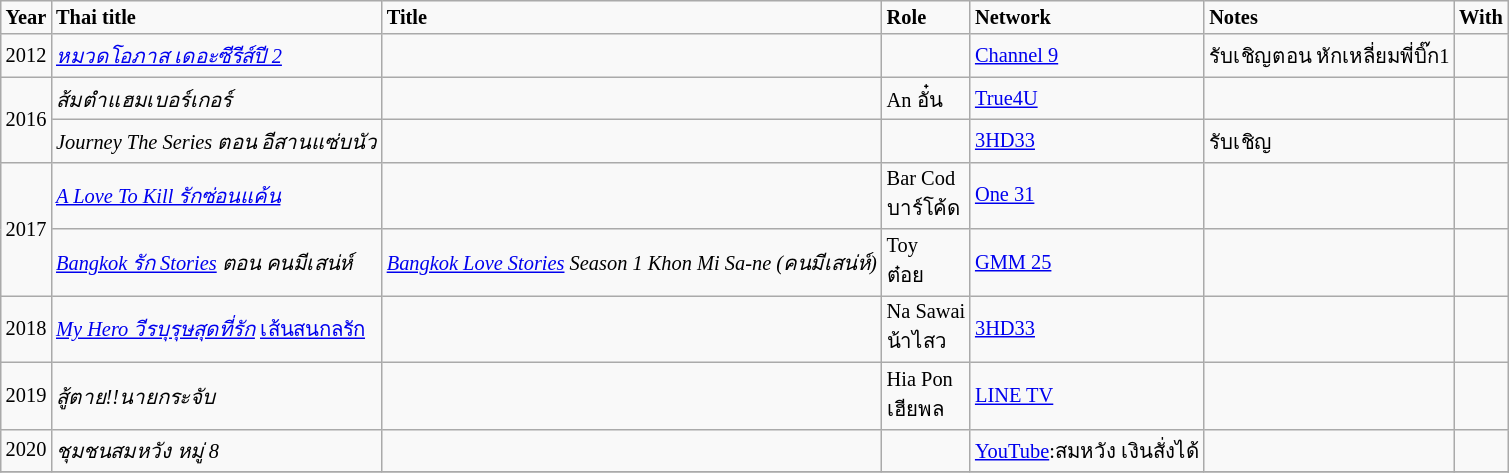<table class="wikitable" style="font-size: 85%;">
<tr>
<td><strong>Year</strong></td>
<td><strong>Thai title</strong></td>
<td><strong>Title</strong></td>
<td><strong>Role</strong></td>
<td><strong>Network</strong></td>
<td><strong>Notes</strong></td>
<td><strong>With</strong></td>
</tr>
<tr>
<td rowspan="1">2012</td>
<td><em><a href='#'>หมวดโอภาส เดอะซีรีส์ปี 2</a></em></td>
<td><em> </em></td>
<td></td>
<td><a href='#'>Channel 9</a></td>
<td>รับเชิญตอน หักเหลี่ยมพี่บิ๊ก1</td>
<td></td>
</tr>
<tr>
<td rowspan="2">2016</td>
<td><em>ส้มตำแฮมเบอร์เกอร์ </em></td>
<td><em> </em></td>
<td>An อั๋น</td>
<td><a href='#'>True4U</a></td>
<td></td>
<td></td>
</tr>
<tr>
<td><em>Journey The Series ตอน อีสานแซ่บนัว</em></td>
<td><em> </em></td>
<td></td>
<td><a href='#'>3HD33</a></td>
<td>รับเชิญ</td>
<td></td>
</tr>
<tr>
<td rowspan="2">2017</td>
<td><em><a href='#'>A Love To Kill รักซ่อนแค้น</a></em></td>
<td><em> </em></td>
<td>Bar Cod <br> บาร์โค้ด</td>
<td><a href='#'>One 31</a></td>
<td></td>
<td></td>
</tr>
<tr>
<td><em><a href='#'>Bangkok รัก Stories</a> ตอน คนมีเสน่ห์ </em></td>
<td><em><a href='#'>Bangkok Love Stories</a> Season 1 Khon Mi Sa-ne (คนมีเสน่ห์)</em></td>
<td>Toy <br> ต๋อย</td>
<td><a href='#'>GMM 25</a></td>
<td></td>
<td></td>
</tr>
<tr>
<td rowspan="1">2018</td>
<td><em><a href='#'>My Hero วีรบุรุษสุดที่รัก</a></em> <a href='#'>เส้นสนกลรัก</a></td>
<td><em> </em></td>
<td>Na Sawai <br> น้าไสว</td>
<td><a href='#'>3HD33</a></td>
<td></td>
<td></td>
</tr>
<tr>
<td rowspan="1">2019</td>
<td><em>สู้ตาย!!นายกระจับ</em></td>
<td><em> </em></td>
<td>Hia Pon <br> เฮียพล</td>
<td><a href='#'>LINE TV</a></td>
<td></td>
<td></td>
</tr>
<tr>
<td rowspan="1">2020</td>
<td><em>ชุมชนสมหวัง หมู่ 8</em></td>
<td><em> </em></td>
<td></td>
<td><a href='#'>YouTube</a>:สมหวัง เงินสั่งได้</td>
<td></td>
<td></td>
</tr>
<tr>
</tr>
</table>
